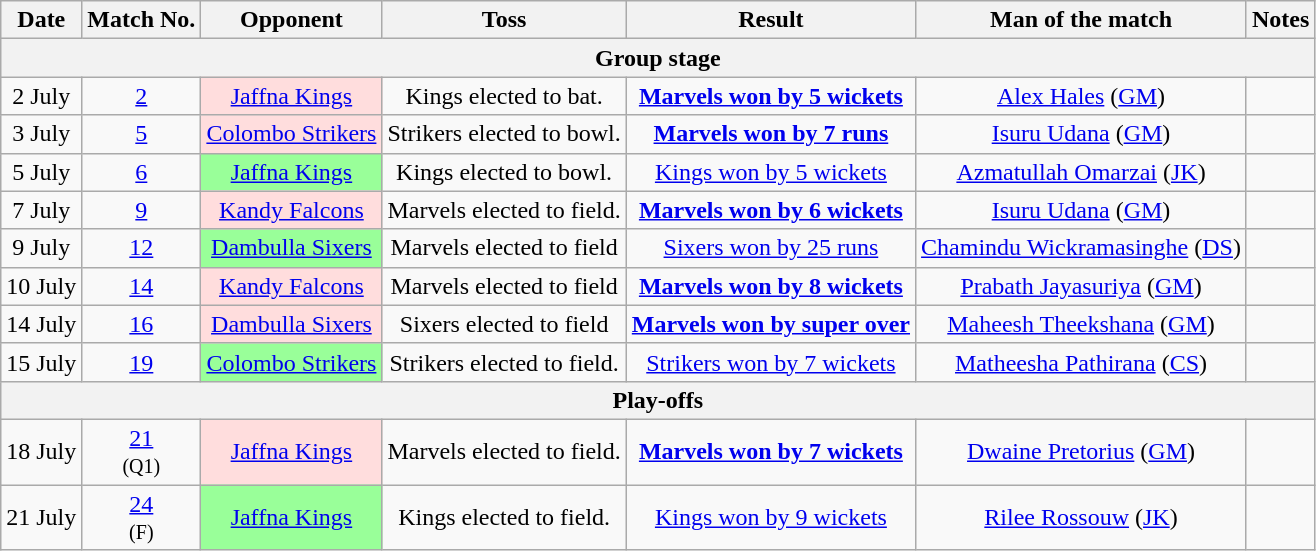<table class="wikitable"style="text-align: center;">
<tr>
<th>Date</th>
<th>Match No.</th>
<th>Opponent</th>
<th>Toss</th>
<th>Result</th>
<th>Man of the match</th>
<th>Notes</th>
</tr>
<tr>
<th colspan=8>Group stage</th>
</tr>
<tr>
<td>2 July</td>
<td><a href='#'>2</a></td>
<td style="background:#fdd;"><a href='#'>Jaffna Kings</a></td>
<td>Kings elected to bat.</td>
<td><a href='#'><strong>Marvels won by 5 wickets</strong></a></td>
<td><a href='#'>Alex Hales</a> (<a href='#'>GM</a>)</td>
<td></td>
</tr>
<tr>
<td>3 July</td>
<td><a href='#'>5</a></td>
<td style="background:#fdd;"><a href='#'>Colombo Strikers</a></td>
<td>Strikers elected to bowl.</td>
<td><a href='#'><strong>Marvels won by 7 runs</strong></a></td>
<td><a href='#'>Isuru Udana</a> (<a href='#'>GM</a>)</td>
<td></td>
</tr>
<tr>
<td>5 July</td>
<td><a href='#'>6</a></td>
<td style="background:#99ff99;"><a href='#'>Jaffna Kings</a></td>
<td>Kings elected to bowl.</td>
<td><a href='#'>Kings won by 5 wickets</a></td>
<td><a href='#'>Azmatullah Omarzai</a> (<a href='#'>JK</a>)</td>
<td></td>
</tr>
<tr>
<td>7 July</td>
<td><a href='#'>9</a></td>
<td style="background:#fdd;"><a href='#'>Kandy Falcons</a></td>
<td>Marvels elected to field.</td>
<td><a href='#'><strong>Marvels won by 6 wickets</strong></a></td>
<td><a href='#'>Isuru Udana</a> (<a href='#'>GM</a>)</td>
<td></td>
</tr>
<tr>
<td>9 July</td>
<td><a href='#'>12</a></td>
<td style="background:#99ff99;"><a href='#'>Dambulla Sixers</a></td>
<td>Marvels elected to field</td>
<td><a href='#'>Sixers won by 25 runs</a></td>
<td><a href='#'>Chamindu Wickramasinghe</a> (<a href='#'>DS</a>)</td>
<td></td>
</tr>
<tr>
<td>10 July</td>
<td><a href='#'>14</a></td>
<td style="background:#fdd;"><a href='#'>Kandy Falcons</a></td>
<td>Marvels elected to field</td>
<td><a href='#'><strong>Marvels won by 8 wickets</strong></a></td>
<td><a href='#'>Prabath Jayasuriya</a> (<a href='#'>GM</a>)</td>
<td></td>
</tr>
<tr>
<td>14 July</td>
<td><a href='#'>16</a></td>
<td style="background:#fdd;"><a href='#'>Dambulla Sixers</a></td>
<td>Sixers elected to field</td>
<td><a href='#'><strong>Marvels won by super over</strong></a></td>
<td><a href='#'>Maheesh Theekshana</a> (<a href='#'>GM</a>)</td>
<td></td>
</tr>
<tr>
<td>15 July</td>
<td><a href='#'>19</a></td>
<td style="background:#99ff99;"><a href='#'>Colombo Strikers</a></td>
<td>Strikers elected to field.</td>
<td><a href='#'>Strikers won by 7 wickets</a></td>
<td><a href='#'>Matheesha Pathirana</a> (<a href='#'>CS</a>)</td>
<td></td>
</tr>
<tr>
<th colspan=8>Play-offs</th>
</tr>
<tr>
<td>18 July</td>
<td><a href='#'>21</a> <br> <small>(Q1)</small></td>
<td style="background:#fdd;"><a href='#'>Jaffna Kings</a></td>
<td>Marvels elected to field.</td>
<td><a href='#'><strong>Marvels won by 7 wickets</strong></a></td>
<td><a href='#'>Dwaine Pretorius</a> (<a href='#'>GM</a>)</td>
<td></td>
</tr>
<tr>
<td>21 July</td>
<td><a href='#'>24</a> <br> <small>(F)</small></td>
<td style="background:#99ff99;"><a href='#'>Jaffna Kings</a></td>
<td>Kings elected to field.</td>
<td><a href='#'>Kings won by 9 wickets</a></td>
<td><a href='#'>Rilee Rossouw</a> (<a href='#'>JK</a>)</td>
<td></td>
</tr>
</table>
